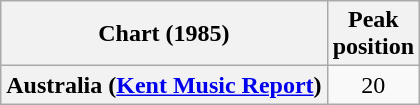<table class="wikitable sortable plainrowheaders">
<tr>
<th>Chart (1985)</th>
<th>Peak<br>position</th>
</tr>
<tr>
<th scope="row">Australia (<a href='#'>Kent Music Report</a>)</th>
<td style="text-align:center;">20</td>
</tr>
</table>
